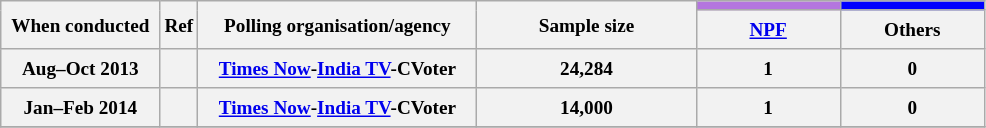<table class="wikitable" style="text-align:center;font-size:80%;line-height:20px;">
<tr>
<th class="wikitable" rowspan="2" width="100px">When conducted</th>
<th class="wikitable" rowspan="2" width="10px">Ref</th>
<th class="wikitable" rowspan="2" width="180px">Polling organisation/agency</th>
<th class="wikitable" rowspan="2" width="140px">Sample size</th>
<td style="background:#b475df;"></td>
<td style="background:blue;"></td>
</tr>
<tr>
<th class="wikitable" width="90px"><a href='#'>NPF</a></th>
<th class="wikitable" width="90px">Others</th>
</tr>
<tr class="hintergrundfarbe2" style="text-align:center">
<th>Aug–Oct 2013</th>
<th></th>
<th><a href='#'>Times Now</a>-<a href='#'>India TV</a>-CVoter</th>
<th>24,284</th>
<th>1</th>
<th>0</th>
</tr>
<tr class="hintergrundfarbe2" style="text-align:center">
<th>Jan–Feb 2014</th>
<th></th>
<th><a href='#'>Times Now</a>-<a href='#'>India TV</a>-CVoter</th>
<th>14,000</th>
<th>1</th>
<th>0</th>
</tr>
<tr>
</tr>
</table>
